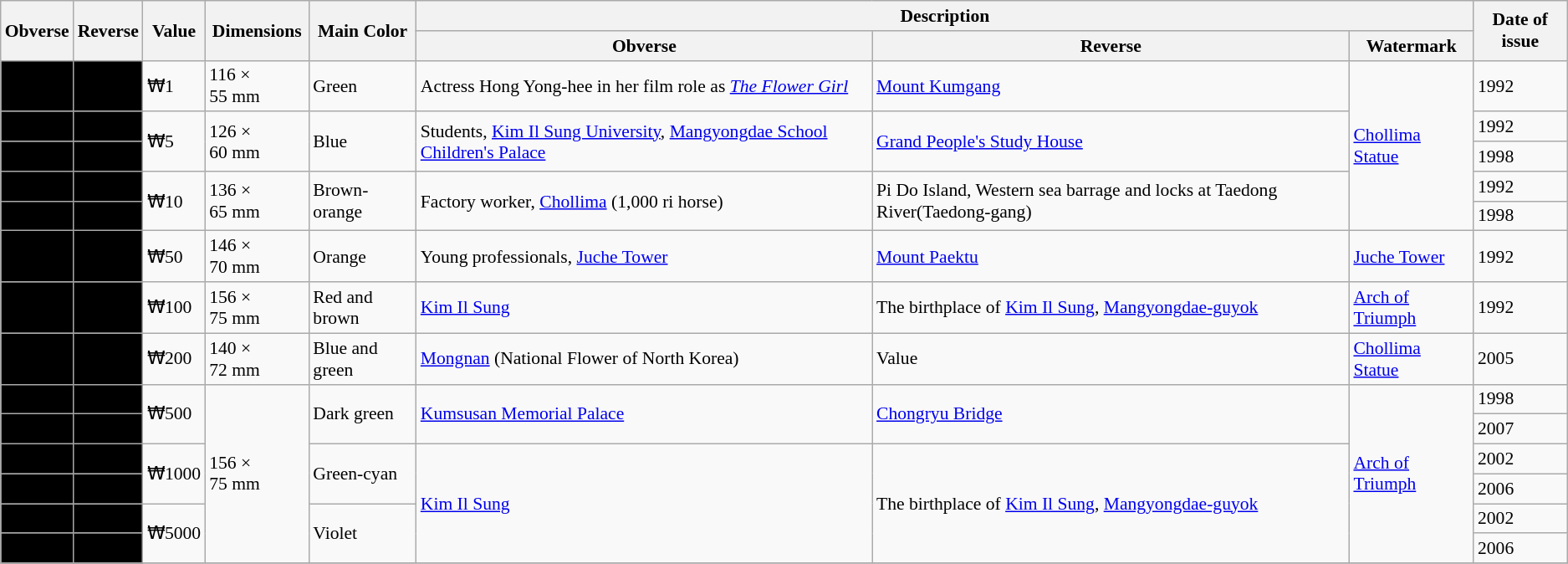<table class="wikitable" style="font-size: 90%">
<tr>
<th rowspan="2">Obverse</th>
<th rowspan="2">Reverse</th>
<th rowspan="2">Value</th>
<th rowspan="2">Dimensions</th>
<th rowspan="2">Main Color</th>
<th colspan="3">Description</th>
<th rowspan="2">Date of issue</th>
</tr>
<tr>
<th>Obverse</th>
<th>Reverse</th>
<th>Watermark</th>
</tr>
<tr>
<td align="center" bgcolor="#000000"></td>
<td align="center" bgcolor="#000000"></td>
<td>₩1</td>
<td>116 × 55 mm</td>
<td>Green</td>
<td>Actress Hong Yong-hee in her film role as <em><a href='#'>The Flower Girl</a></em></td>
<td><a href='#'>Mount Kumgang</a></td>
<td rowspan="5"><a href='#'>Chollima Statue</a></td>
<td>1992</td>
</tr>
<tr>
<td align="center" bgcolor="#000000"></td>
<td align="center" bgcolor="#000000"></td>
<td rowspan="2">₩5</td>
<td rowspan="2">126 × 60 mm</td>
<td rowspan="2">Blue</td>
<td rowspan="2">Students, <a href='#'>Kim Il Sung University</a>, <a href='#'>Mangyongdae School Children's Palace</a></td>
<td rowspan="2"><a href='#'>Grand People's Study House</a></td>
<td>1992</td>
</tr>
<tr>
<td align="center" bgcolor="#000000"></td>
<td align="center" bgcolor="#000000"></td>
<td>1998</td>
</tr>
<tr>
<td align="center" bgcolor="#000000"></td>
<td align="center" bgcolor="#000000"></td>
<td rowspan="2">₩10</td>
<td rowspan="2">136 × 65 mm</td>
<td rowspan="2">Brown-orange</td>
<td rowspan="2">Factory worker, <a href='#'>Chollima</a> (1,000 ri horse)</td>
<td rowspan="2">Pi Do Island, Western sea barrage and locks at Taedong River(Taedong-gang)</td>
<td>1992</td>
</tr>
<tr>
<td align="center" bgcolor="#000000"></td>
<td align="center" bgcolor="#000000"></td>
<td>1998</td>
</tr>
<tr>
<td align="center" bgcolor="#000000"></td>
<td align="center" bgcolor="#000000"></td>
<td>₩50</td>
<td>146 × 70 mm</td>
<td>Orange</td>
<td>Young professionals, <a href='#'>Juche Tower</a></td>
<td><a href='#'>Mount Paektu</a></td>
<td><a href='#'>Juche Tower</a></td>
<td>1992</td>
</tr>
<tr>
<td align="center" bgcolor="#000000"></td>
<td align="center" bgcolor="#000000"></td>
<td>₩100</td>
<td>156 × 75 mm</td>
<td>Red and brown</td>
<td><a href='#'>Kim Il Sung</a></td>
<td>The birthplace of <a href='#'>Kim Il Sung</a>, <a href='#'>Mangyongdae-guyok</a></td>
<td><a href='#'>Arch of Triumph</a></td>
<td>1992</td>
</tr>
<tr>
<td align="center" bgcolor="#000000"></td>
<td align="center" bgcolor="#000000"></td>
<td>₩200</td>
<td>140 × 72 mm</td>
<td>Blue and green</td>
<td><a href='#'>Mongnan</a> (National Flower of North Korea)</td>
<td>Value</td>
<td><a href='#'>Chollima Statue</a></td>
<td>2005</td>
</tr>
<tr>
<td align="center" bgcolor="#000000"></td>
<td align="center" bgcolor="#000000"></td>
<td rowspan="2">₩500</td>
<td rowspan="6">156 × 75 mm</td>
<td rowspan="2">Dark green</td>
<td rowspan="2"><a href='#'>Kumsusan Memorial Palace</a></td>
<td rowspan="2"><a href='#'>Chongryu Bridge</a></td>
<td rowspan="6"><a href='#'>Arch of Triumph</a></td>
<td>1998</td>
</tr>
<tr>
<td align="center" bgcolor="#000000"></td>
<td align="center" bgcolor="#000000"></td>
<td>2007</td>
</tr>
<tr>
<td align="center" bgcolor="#000000"></td>
<td align="center" bgcolor="#000000"></td>
<td rowspan="2">₩1000</td>
<td rowspan="2">Green-cyan</td>
<td rowspan="4"><a href='#'>Kim Il Sung</a></td>
<td rowspan="4">The birthplace of <a href='#'>Kim Il Sung</a>, <a href='#'>Mangyongdae-guyok</a></td>
<td>2002</td>
</tr>
<tr>
<td align="center" bgcolor="#000000"></td>
<td align="center" bgcolor="#000000"></td>
<td>2006</td>
</tr>
<tr>
<td align="center" bgcolor="#000000"></td>
<td align="center" bgcolor="#000000"></td>
<td rowspan="2">₩5000</td>
<td rowspan="2">Violet</td>
<td>2002</td>
</tr>
<tr>
<td align="center" bgcolor="#000000"></td>
<td align="center" bgcolor="#000000"></td>
<td>2006</td>
</tr>
<tr>
</tr>
</table>
